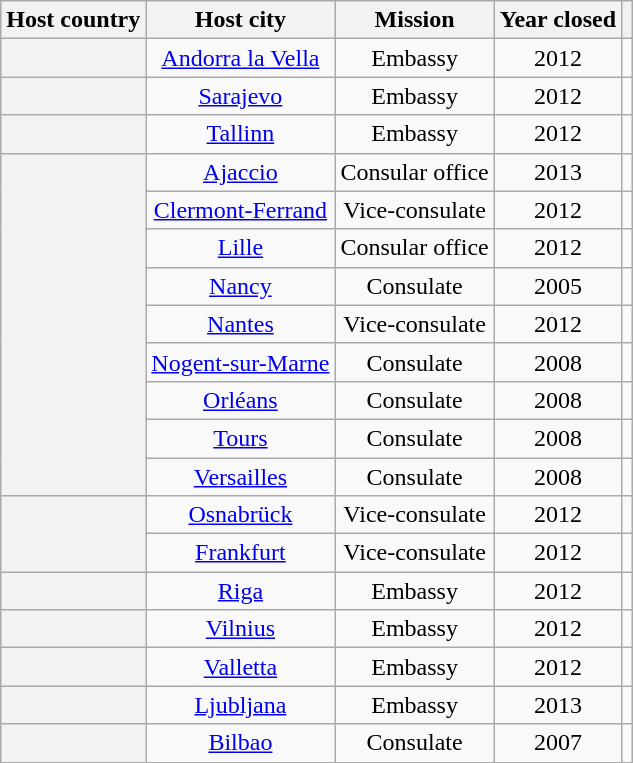<table class="wikitable plainrowheaders" style="text-align:center;">
<tr>
<th scope="col">Host country</th>
<th scope="col">Host city</th>
<th scope="col">Mission</th>
<th scope="col">Year closed</th>
<th scope="col"></th>
</tr>
<tr>
<th scope="row"></th>
<td><a href='#'>Andorra la Vella</a></td>
<td>Embassy</td>
<td>2012</td>
<td></td>
</tr>
<tr>
<th scope="row"></th>
<td><a href='#'>Sarajevo</a></td>
<td>Embassy</td>
<td>2012</td>
<td></td>
</tr>
<tr>
<th scope="row"></th>
<td><a href='#'>Tallinn</a></td>
<td>Embassy</td>
<td>2012</td>
<td></td>
</tr>
<tr>
<th scope="row" rowspan="9"></th>
<td><a href='#'>Ajaccio</a></td>
<td>Consular office</td>
<td>2013</td>
<td></td>
</tr>
<tr>
<td><a href='#'>Clermont-Ferrand</a></td>
<td>Vice-consulate</td>
<td>2012</td>
<td></td>
</tr>
<tr>
<td style="text-align:center;"><a href='#'>Lille</a></td>
<td>Consular office</td>
<td>2012</td>
<td></td>
</tr>
<tr>
<td><a href='#'>Nancy</a></td>
<td>Consulate</td>
<td>2005</td>
<td></td>
</tr>
<tr>
<td><a href='#'>Nantes</a></td>
<td>Vice-consulate</td>
<td>2012</td>
<td></td>
</tr>
<tr>
<td><a href='#'>Nogent-sur-Marne</a></td>
<td>Consulate</td>
<td>2008</td>
<td></td>
</tr>
<tr>
<td><a href='#'>Orléans</a></td>
<td>Consulate</td>
<td>2008</td>
<td></td>
</tr>
<tr>
<td><a href='#'>Tours</a></td>
<td>Consulate</td>
<td>2008</td>
<td></td>
</tr>
<tr>
<td><a href='#'>Versailles</a></td>
<td>Consulate</td>
<td>2008</td>
<td></td>
</tr>
<tr>
<th scope="row" rowspan="2"></th>
<td><a href='#'>Osnabrück</a></td>
<td>Vice-consulate</td>
<td>2012</td>
<td></td>
</tr>
<tr>
<td><a href='#'>Frankfurt</a></td>
<td>Vice-consulate</td>
<td>2012</td>
<td></td>
</tr>
<tr>
<th scope="row"></th>
<td><a href='#'>Riga</a></td>
<td>Embassy</td>
<td>2012</td>
<td></td>
</tr>
<tr>
<th scope="row"></th>
<td style="text-align:center;"><a href='#'>Vilnius</a></td>
<td>Embassy</td>
<td>2012</td>
<td></td>
</tr>
<tr>
<th scope="row"></th>
<td style="text-align:center;"><a href='#'>Valletta</a></td>
<td>Embassy</td>
<td>2012</td>
<td></td>
</tr>
<tr>
<th scope="row"></th>
<td><a href='#'>Ljubljana</a></td>
<td>Embassy</td>
<td>2013</td>
<td></td>
</tr>
<tr>
<th scope="row"></th>
<td><a href='#'>Bilbao</a></td>
<td>Consulate</td>
<td>2007</td>
<td></td>
</tr>
</table>
